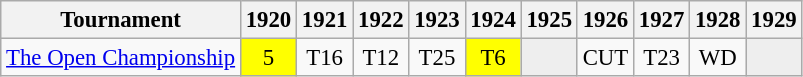<table class="wikitable" style="font-size:95%;text-align:center;">
<tr>
<th>Tournament</th>
<th>1920</th>
<th>1921</th>
<th>1922</th>
<th>1923</th>
<th>1924</th>
<th>1925</th>
<th>1926</th>
<th>1927</th>
<th>1928</th>
<th>1929</th>
</tr>
<tr>
<td align=left><a href='#'>The Open Championship</a></td>
<td style="background:yellow;">5</td>
<td>T16</td>
<td>T12</td>
<td>T25</td>
<td style="background:yellow;">T6</td>
<td style="background:#eeeeee;"></td>
<td>CUT</td>
<td>T23</td>
<td>WD</td>
<td style="background:#eeeeee;"></td>
</tr>
</table>
